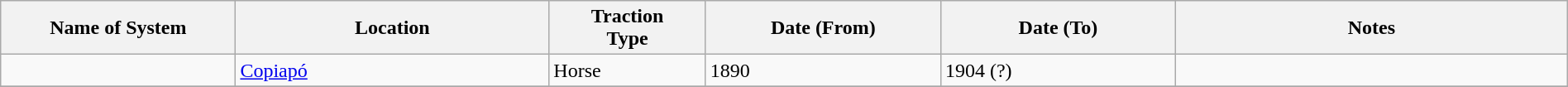<table class="wikitable" width=100%>
<tr>
<th width=15%>Name of System</th>
<th width=20%>Location</th>
<th width=10%>Traction<br>Type</th>
<th width=15%>Date (From)</th>
<th width=15%>Date (To)</th>
<th width=25%>Notes</th>
</tr>
<tr>
<td> </td>
<td><a href='#'>Copiapó</a></td>
<td>Horse</td>
<td>1890</td>
<td>1904 (?)</td>
<td></td>
</tr>
<tr>
</tr>
</table>
